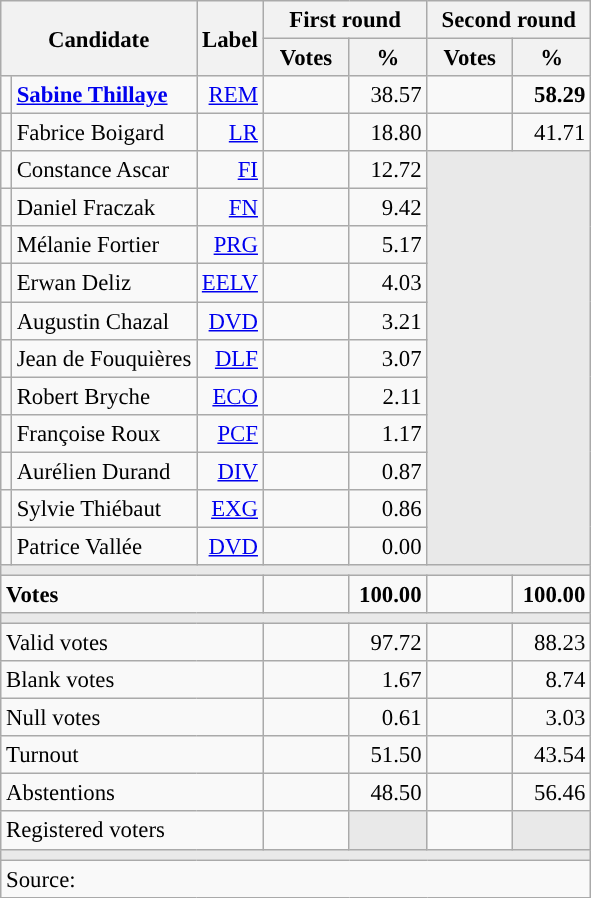<table class="wikitable" style="text-align:right;font-size:95%;">
<tr>
<th rowspan="2" colspan="2">Candidate</th>
<th rowspan="2">Label</th>
<th colspan="2">First round</th>
<th colspan="2">Second round</th>
</tr>
<tr>
<th style="width:50px;">Votes</th>
<th style="width:45px;">%</th>
<th style="width:50px;">Votes</th>
<th style="width:45px;">%</th>
</tr>
<tr>
<td style="color:inherit;background:"></td>
<td style="text-align:left;"><strong><a href='#'>Sabine Thillaye</a></strong></td>
<td><a href='#'>REM</a></td>
<td></td>
<td>38.57</td>
<td><strong></strong></td>
<td><strong>58.29</strong></td>
</tr>
<tr>
<td style="color:inherit;background:"></td>
<td style="text-align:left;">Fabrice Boigard</td>
<td><a href='#'>LR</a></td>
<td></td>
<td>18.80</td>
<td></td>
<td>41.71</td>
</tr>
<tr>
<td style="color:inherit;background:"></td>
<td style="text-align:left;">Constance Ascar</td>
<td><a href='#'>FI</a></td>
<td></td>
<td>12.72</td>
<td colspan="2" rowspan="11" style="background:#E9E9E9;"></td>
</tr>
<tr>
<td style="color:inherit;background:"></td>
<td style="text-align:left;">Daniel Fraczak</td>
<td><a href='#'>FN</a></td>
<td></td>
<td>9.42</td>
</tr>
<tr>
<td style="color:inherit;background:"></td>
<td style="text-align:left;">Mélanie Fortier</td>
<td><a href='#'>PRG</a></td>
<td></td>
<td>5.17</td>
</tr>
<tr>
<td style="color:inherit;background:"></td>
<td style="text-align:left;">Erwan Deliz</td>
<td><a href='#'>EELV</a></td>
<td></td>
<td>4.03</td>
</tr>
<tr>
<td style="color:inherit;background:"></td>
<td style="text-align:left;">Augustin Chazal</td>
<td><a href='#'>DVD</a></td>
<td></td>
<td>3.21</td>
</tr>
<tr>
<td style="color:inherit;background:"></td>
<td style="text-align:left;">Jean de Fouquières</td>
<td><a href='#'>DLF</a></td>
<td></td>
<td>3.07</td>
</tr>
<tr>
<td style="color:inherit;background:"></td>
<td style="text-align:left;">Robert Bryche</td>
<td><a href='#'>ECO</a></td>
<td></td>
<td>2.11</td>
</tr>
<tr>
<td style="color:inherit;background:"></td>
<td style="text-align:left;">Françoise Roux</td>
<td><a href='#'>PCF</a></td>
<td></td>
<td>1.17</td>
</tr>
<tr>
<td style="color:inherit;background:"></td>
<td style="text-align:left;">Aurélien Durand</td>
<td><a href='#'>DIV</a></td>
<td></td>
<td>0.87</td>
</tr>
<tr>
<td style="color:inherit;background:"></td>
<td style="text-align:left;">Sylvie Thiébaut</td>
<td><a href='#'>EXG</a></td>
<td></td>
<td>0.86</td>
</tr>
<tr>
<td style="color:inherit;background:"></td>
<td style="text-align:left;">Patrice Vallée</td>
<td><a href='#'>DVD</a></td>
<td></td>
<td>0.00</td>
</tr>
<tr>
<td colspan="7" style="background:#E9E9E9;"></td>
</tr>
<tr style="font-weight:bold;">
<td colspan="3" style="text-align:left;">Votes</td>
<td></td>
<td>100.00</td>
<td></td>
<td>100.00</td>
</tr>
<tr>
<td colspan="7" style="background:#E9E9E9;"></td>
</tr>
<tr>
<td colspan="3" style="text-align:left;">Valid votes</td>
<td></td>
<td>97.72</td>
<td></td>
<td>88.23</td>
</tr>
<tr>
<td colspan="3" style="text-align:left;">Blank votes</td>
<td></td>
<td>1.67</td>
<td></td>
<td>8.74</td>
</tr>
<tr>
<td colspan="3" style="text-align:left;">Null votes</td>
<td></td>
<td>0.61</td>
<td></td>
<td>3.03</td>
</tr>
<tr>
<td colspan="3" style="text-align:left;">Turnout</td>
<td></td>
<td>51.50</td>
<td></td>
<td>43.54</td>
</tr>
<tr>
<td colspan="3" style="text-align:left;">Abstentions</td>
<td></td>
<td>48.50</td>
<td></td>
<td>56.46</td>
</tr>
<tr>
<td colspan="3" style="text-align:left;">Registered voters</td>
<td></td>
<td style="color:inherit;background:#E9E9E9;"></td>
<td></td>
<td style="color:inherit;background:#E9E9E9;"></td>
</tr>
<tr>
<td colspan="7" style="background:#E9E9E9;"></td>
</tr>
<tr>
<td colspan="7" style="text-align:left;">Source: </td>
</tr>
</table>
